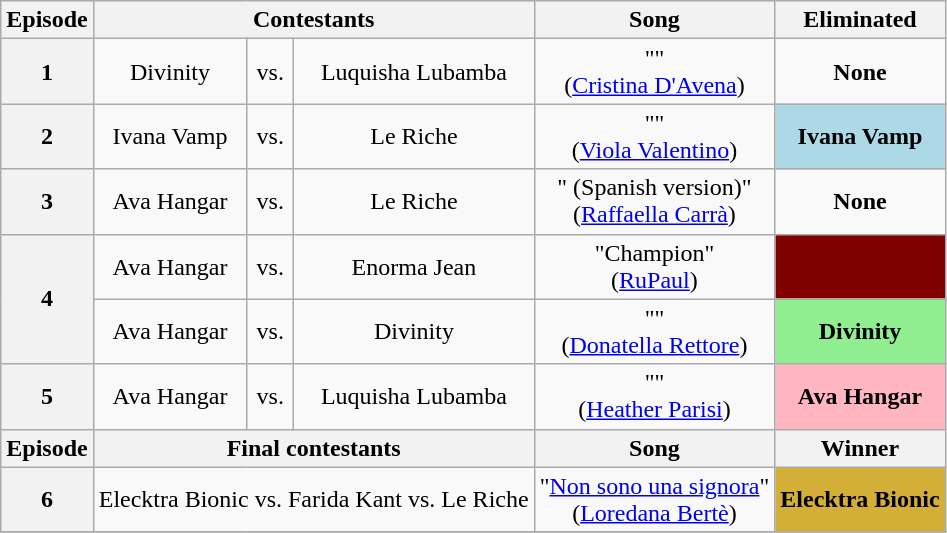<table class="wikitable" style="text-align:center">
<tr>
<th scope="col">Episode</th>
<th scope="col" colspan="3">Contestants</th>
<th scope="col">Song</th>
<th scope="col">Eliminated</th>
</tr>
<tr>
<th scope="row">1</th>
<td>Divinity</td>
<td>vs.</td>
<td nowrap>Luquisha Lubamba</td>
<td>""<br>(<a href='#'>Cristina D'Avena</a>)</td>
<td><strong>None</strong></td>
</tr>
<tr>
<th scope="row">2</th>
<td nowrap>Ivana Vamp</td>
<td>vs.</td>
<td>Le Riche</td>
<td>""<br>(<a href='#'>Viola Valentino</a>)</td>
<td bgcolor="lightblue"><strong>Ivana Vamp</strong></td>
</tr>
<tr>
<th scope="row">3</th>
<td>Ava Hangar</td>
<td>vs.</td>
<td>Le Riche</td>
<td nowrap>" (Spanish version)"<br>(<a href='#'>Raffaella Carrà</a>)</td>
<td><strong>None</strong></td>
</tr>
<tr>
<th scope="row" rowspan="2">4</th>
<td>Ava Hangar</td>
<td>vs.</td>
<td>Enorma Jean</td>
<td>"Champion"<br>(<a href='#'>RuPaul</a>)</td>
<td bgcolor="maroon"></td>
</tr>
<tr>
<td>Ava Hangar</td>
<td>vs.</td>
<td>Divinity</td>
<td>""<br>(<a href='#'>Donatella Rettore</a>)</td>
<td bgcolor="lightgreen"><strong>Divinity</strong></td>
</tr>
<tr>
<th scope="row">5</th>
<td>Ava Hangar</td>
<td>vs.</td>
<td>Luquisha Lubamba</td>
<td>""<br>(<a href='#'>Heather Parisi</a>)</td>
<td bgcolor="lightpink"><strong>Ava Hangar</strong></td>
</tr>
<tr>
<th scope="col">Episode</th>
<th scope="col" colspan="3">Final contestants</th>
<th scope="col">Song</th>
<th scope="col">Winner</th>
</tr>
<tr>
<th scope="row">6</th>
<td colspan="3">Elecktra Bionic vs. Farida Kant vs. Le Riche</td>
<td>"<a href='#'>Non sono una signora</a>"<br>(<a href='#'>Loredana Bertè</a>)</td>
<td nowrap bgcolor="#D4AF37"><strong>Elecktra Bionic</strong></td>
</tr>
<tr>
</tr>
</table>
